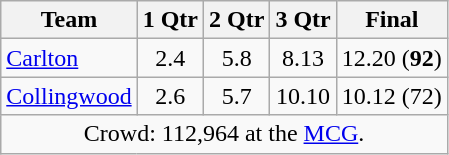<table class="wikitable">
<tr>
<th>Team</th>
<th>1 Qtr</th>
<th>2 Qtr</th>
<th>3 Qtr</th>
<th>Final</th>
</tr>
<tr>
<td><a href='#'>Carlton</a></td>
<td align=center>2.4</td>
<td align=center>5.8</td>
<td align=center>8.13</td>
<td align=center>12.20 (<strong>92</strong>)</td>
</tr>
<tr>
<td><a href='#'>Collingwood</a></td>
<td align=center>2.6</td>
<td align=center>5.7</td>
<td align=center>10.10</td>
<td align=center>10.12 (72)</td>
</tr>
<tr>
<td colspan="5" align="center">Crowd: 112,964 at the <a href='#'>MCG</a>.</td>
</tr>
</table>
